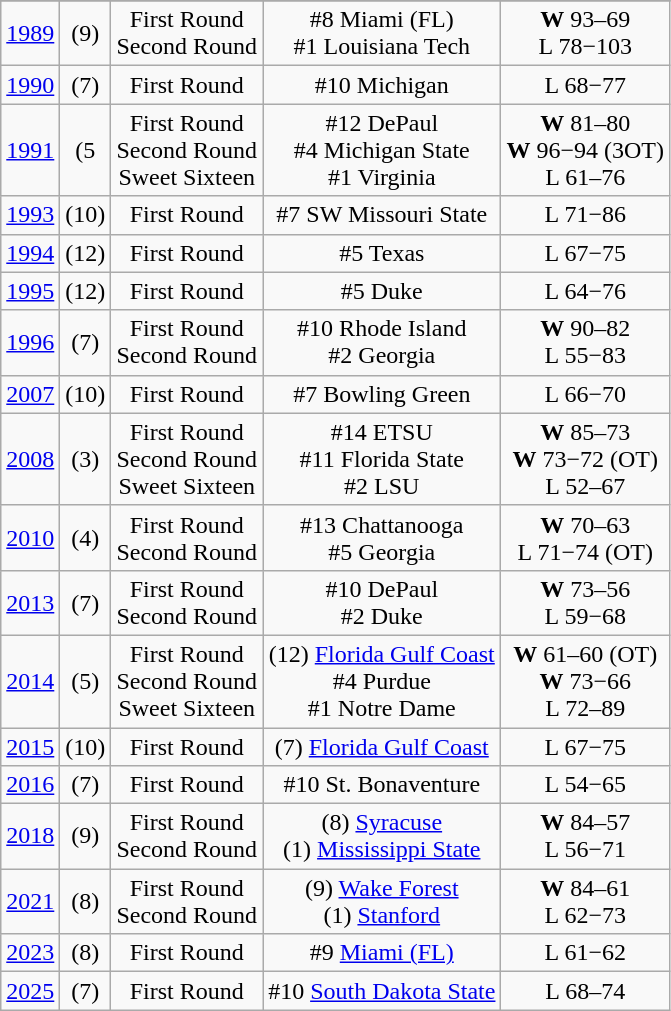<table class="wikitable" style="text-align:center">
<tr>
</tr>
<tr>
<td rowspan=1><a href='#'>1989</a></td>
<td>(9)</td>
<td>First Round<br>Second Round</td>
<td>#8 Miami (FL)<br>#1 Louisiana Tech</td>
<td><strong>W</strong> 93–69<br>L 78−103</td>
</tr>
<tr style="text-align:center;">
<td rowspan=1><a href='#'>1990</a></td>
<td>(7)</td>
<td>First Round</td>
<td>#10 Michigan</td>
<td>L 68−77</td>
</tr>
<tr style="text-align:center;">
<td rowspan=1><a href='#'>1991</a></td>
<td>(5</td>
<td>First Round<br>Second Round<br>Sweet Sixteen</td>
<td>#12 DePaul<br>#4 Michigan State<br>#1 Virginia</td>
<td><strong>W</strong> 81–80<br><strong>W</strong> 96−94 (3OT)<br>L 61–76</td>
</tr>
<tr style="text-align:center;">
<td rowspan=1><a href='#'>1993</a></td>
<td>(10)</td>
<td>First Round</td>
<td>#7 SW Missouri State</td>
<td>L 71−86</td>
</tr>
<tr style="text-align:center;">
<td rowspan=1><a href='#'>1994</a></td>
<td>(12)</td>
<td>First Round</td>
<td>#5 Texas</td>
<td>L 67−75</td>
</tr>
<tr style="text-align:center;">
<td rowspan=1><a href='#'>1995</a></td>
<td>(12)</td>
<td>First Round</td>
<td>#5 Duke</td>
<td>L 64−76</td>
</tr>
<tr style="text-align:center;">
<td rowspan=1><a href='#'>1996</a></td>
<td>(7)</td>
<td>First Round<br>Second Round</td>
<td>#10 Rhode Island<br>#2 Georgia</td>
<td><strong>W</strong> 90–82<br>L 55−83</td>
</tr>
<tr style="text-align:center;">
<td rowspan=1><a href='#'>2007</a></td>
<td>(10)</td>
<td>First Round</td>
<td>#7 Bowling Green</td>
<td>L 66−70</td>
</tr>
<tr style="text-align:center;">
<td rowspan=1><a href='#'>2008</a></td>
<td>(3)</td>
<td>First Round<br>Second Round<br>Sweet Sixteen</td>
<td>#14 ETSU<br>#11 Florida State<br>#2 LSU</td>
<td><strong>W</strong> 85–73<br><strong>W</strong> 73−72 (OT)<br>L 52–67</td>
</tr>
<tr style="text-align:center;">
<td rowspan=1><a href='#'>2010</a></td>
<td>(4)</td>
<td>First Round<br>Second Round</td>
<td>#13 Chattanooga<br>#5 Georgia</td>
<td><strong>W</strong> 70–63<br>L 71−74 (OT)</td>
</tr>
<tr style="text-align:center;">
<td rowspan=1><a href='#'>2013</a></td>
<td>(7)</td>
<td>First Round<br>Second Round</td>
<td>#10 DePaul<br>#2 Duke</td>
<td><strong>W</strong> 73–56<br>L 59−68</td>
</tr>
<tr style="text-align:center;">
<td rowspan=1><a href='#'>2014</a></td>
<td>(5)</td>
<td>First Round<br>Second Round<br>Sweet Sixteen</td>
<td>(12) <a href='#'>Florida Gulf Coast</a><br>#4 Purdue<br>#1 Notre Dame</td>
<td><strong>W</strong> 61–60 (OT)<br><strong>W</strong> 73−66<br>L 72–89</td>
</tr>
<tr style="text-align:center;">
<td rowspan=1><a href='#'>2015</a></td>
<td>(10)</td>
<td>First Round</td>
<td>(7) <a href='#'>Florida Gulf Coast</a></td>
<td>L 67−75</td>
</tr>
<tr style="text-align:center;">
<td rowspan=1><a href='#'>2016</a></td>
<td>(7)</td>
<td>First Round</td>
<td>#10 St. Bonaventure</td>
<td>L 54−65</td>
</tr>
<tr style="text-align:center;">
<td rowspan=1><a href='#'>2018</a></td>
<td>(9)</td>
<td>First Round<br>Second Round</td>
<td>(8) <a href='#'>Syracuse</a><br>(1) <a href='#'>Mississippi State</a></td>
<td><strong>W</strong> 84–57<br>L 56−71</td>
</tr>
<tr style="text-align:center;">
<td rowspan="1"><a href='#'>2021</a></td>
<td>(8)</td>
<td>First Round<br>Second Round</td>
<td>(9) <a href='#'>Wake Forest</a><br>(1) <a href='#'>Stanford</a></td>
<td><strong>W</strong> 84–61<br>L 62−73</td>
</tr>
<tr style="text-align:center;">
<td rowspan=1><a href='#'>2023</a></td>
<td>(8)</td>
<td>First Round</td>
<td>#9 <a href='#'>Miami (FL)</a></td>
<td>L 61−62</td>
</tr>
<tr style="text-align:center;">
<td rowspan=1><a href='#'>2025</a></td>
<td>(7)</td>
<td>First Round</td>
<td>#10 <a href='#'>South Dakota State</a></td>
<td>L 68–74</td>
</tr>
</table>
